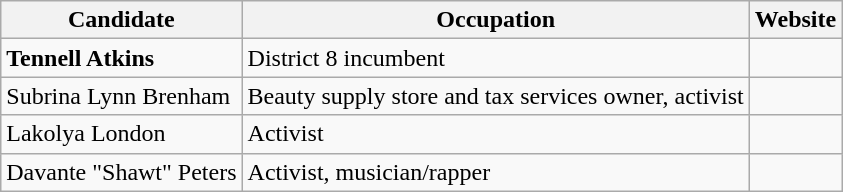<table class="wikitable">
<tr>
<th>Candidate</th>
<th>Occupation</th>
<th>Website</th>
</tr>
<tr>
<td><strong>Tennell Atkins </strong></td>
<td>District 8 incumbent</td>
<td></td>
</tr>
<tr>
<td>Subrina Lynn Brenham</td>
<td>Beauty supply store and tax services owner, activist</td>
<td><br> </td>
</tr>
<tr>
<td>Lakolya London</td>
<td>Activist</td>
<td></td>
</tr>
<tr>
<td>Davante "Shawt" Peters</td>
<td>Activist, musician/rapper</td>
<td></td>
</tr>
</table>
